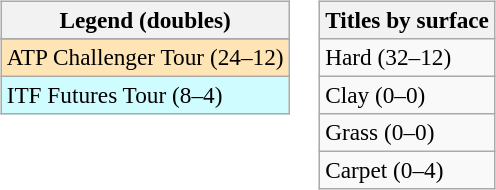<table>
<tr valign=top>
<td><br><table class=wikitable style=font-size:97%>
<tr>
<th>Legend (doubles)</th>
</tr>
<tr bgcolor=e5d1cb>
</tr>
<tr bgcolor=moccasin>
<td>ATP Challenger Tour (24–12)</td>
</tr>
<tr bgcolor=cffcff>
<td>ITF Futures Tour (8–4)</td>
</tr>
</table>
</td>
<td><br><table class=wikitable style=font-size:97%>
<tr>
<th>Titles by surface</th>
</tr>
<tr>
<td>Hard (32–12)</td>
</tr>
<tr>
<td>Clay (0–0)</td>
</tr>
<tr>
<td>Grass (0–0)</td>
</tr>
<tr>
<td>Carpet (0–4)</td>
</tr>
</table>
</td>
</tr>
</table>
